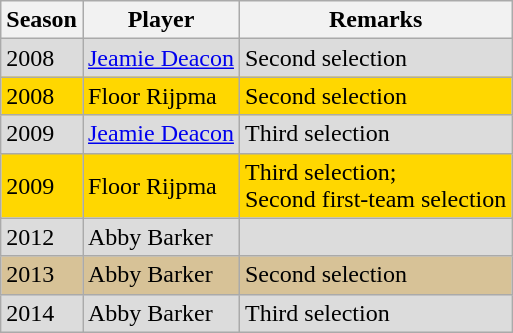<table class="wikitable">
<tr>
<th width=>Season</th>
<th width=>Player</th>
<th width=>Remarks</th>
</tr>
<tr align="left"  style="background: #dcdcdc;">
<td>2008</td>
<td><a href='#'>Jeamie Deacon</a></td>
<td>Second selection</td>
</tr>
<tr align="left"  style="background: #FFD700;">
<td>2008</td>
<td>Floor Rijpma</td>
<td>Second selection</td>
</tr>
<tr align="left"  style="background: #dcdcdc;">
<td>2009</td>
<td><a href='#'>Jeamie Deacon</a></td>
<td>Third selection</td>
</tr>
<tr align="left"  style="background: #FFD700;">
<td>2009</td>
<td>Floor Rijpma</td>
<td>Third selection; <br> Second first-team selection</td>
</tr>
<tr align="left"  style="background: #dcdcdc;">
<td>2012</td>
<td>Abby Barker</td>
<td></td>
</tr>
<tr align="left"  style="background: #d7c297;">
<td>2013</td>
<td>Abby Barker</td>
<td>Second selection</td>
</tr>
<tr align="left"  style="background: #dcdcdc;">
<td>2014</td>
<td>Abby Barker</td>
<td>Third selection</td>
</tr>
</table>
